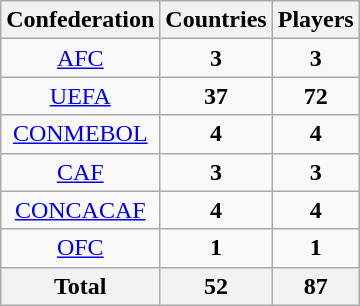<table class="wikitable sortable" style="text-align: center;">
<tr>
<th scope=col>Confederation</th>
<th scope=col data-sort-type="number">Countries</th>
<th scope=col data-sort-type="number">Players</th>
</tr>
<tr>
<td><a href='#'>AFC</a></td>
<td align="center"><strong>3</strong></td>
<td align="center"><strong>3</strong></td>
</tr>
<tr>
<td><a href='#'>UEFA</a></td>
<td align="center"><strong>37</strong></td>
<td align="center"><strong>72</strong></td>
</tr>
<tr>
<td><a href='#'>CONMEBOL</a></td>
<td align="center"><strong>4</strong></td>
<td align="center"><strong>4</strong></td>
</tr>
<tr>
<td><a href='#'>CAF</a></td>
<td align="center"><strong>3</strong></td>
<td align="center"><strong>3</strong></td>
</tr>
<tr>
<td><a href='#'>CONCACAF</a></td>
<td align="center"><strong>4</strong></td>
<td align="center"><strong>4</strong></td>
</tr>
<tr>
<td><a href='#'>OFC</a></td>
<td align="center"><strong>1</strong></td>
<td align="center"><strong>1</strong></td>
</tr>
<tr>
<th>Total</th>
<th>52</th>
<th>87</th>
</tr>
</table>
